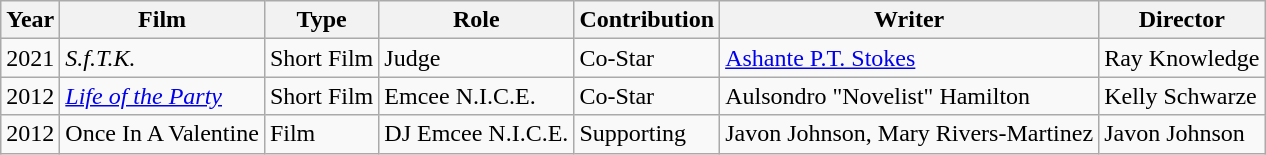<table class="wikitable">
<tr>
<th>Year</th>
<th>Film</th>
<th>Type</th>
<th>Role</th>
<th>Contribution</th>
<th>Writer</th>
<th>Director</th>
</tr>
<tr>
<td>2021</td>
<td><em>S.f.T.K.</em></td>
<td>Short Film</td>
<td>Judge</td>
<td>Co-Star</td>
<td><a href='#'>Ashante P.T. Stokes</a></td>
<td>Ray Knowledge</td>
</tr>
<tr>
<td>2012</td>
<td><a href='#'><em>Life of the Party</em></a></td>
<td>Short Film</td>
<td>Emcee N.I.C.E.</td>
<td>Co-Star</td>
<td>Aulsondro "Novelist" Hamilton</td>
<td>Kelly Schwarze</td>
</tr>
<tr>
<td>2012</td>
<td>Once In A Valentine</td>
<td>Film</td>
<td>DJ Emcee N.I.C.E.</td>
<td>Supporting</td>
<td>Javon Johnson, Mary Rivers-Martinez</td>
<td>Javon Johnson</td>
</tr>
</table>
